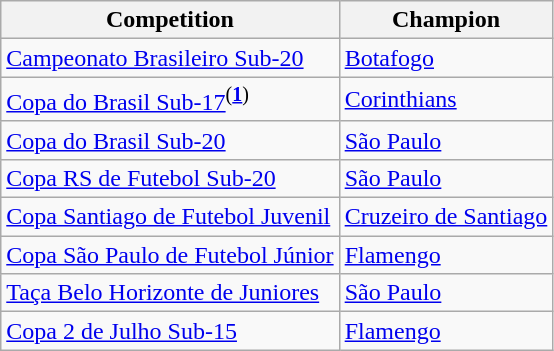<table class="wikitable">
<tr>
<th>Competition</th>
<th>Champion</th>
</tr>
<tr>
<td><a href='#'>Campeonato Brasileiro Sub-20</a></td>
<td><a href='#'>Botafogo</a></td>
</tr>
<tr>
<td><a href='#'>Copa do Brasil Sub-17</a><sup>(<strong><a href='#'>1</a></strong>)</sup></td>
<td><a href='#'>Corinthians</a></td>
</tr>
<tr>
<td><a href='#'>Copa do Brasil Sub-20</a></td>
<td><a href='#'>São Paulo</a></td>
</tr>
<tr>
<td><a href='#'>Copa RS de Futebol Sub-20</a></td>
<td><a href='#'>São Paulo</a></td>
</tr>
<tr>
<td><a href='#'>Copa Santiago de Futebol Juvenil</a></td>
<td><a href='#'>Cruzeiro de Santiago</a></td>
</tr>
<tr>
<td><a href='#'>Copa São Paulo de Futebol Júnior</a></td>
<td><a href='#'>Flamengo</a></td>
</tr>
<tr>
<td><a href='#'>Taça Belo Horizonte de Juniores</a></td>
<td><a href='#'>São Paulo</a></td>
</tr>
<tr>
<td><a href='#'>Copa 2 de Julho Sub-15</a></td>
<td><a href='#'>Flamengo</a></td>
</tr>
</table>
